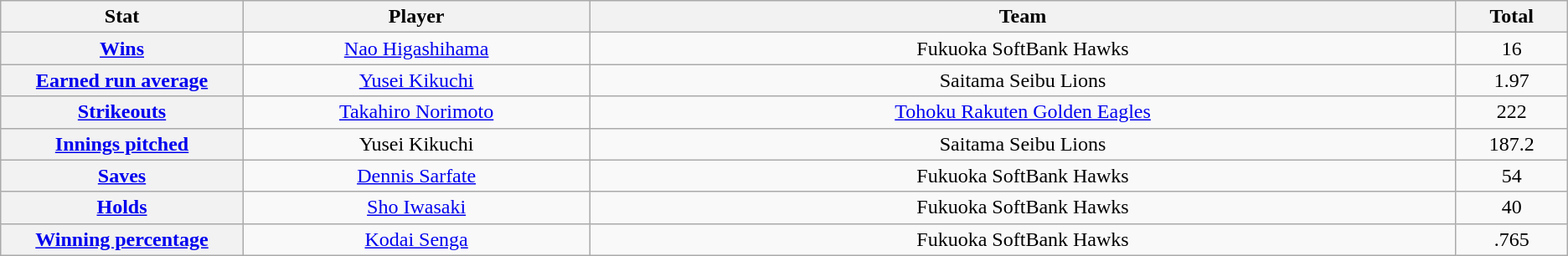<table class="wikitable" style="text-align:center;">
<tr>
<th scope="col" style="width:7%;">Stat</th>
<th scope="col" style="width:10%;">Player</th>
<th scope="col" style="width:25%;">Team</th>
<th scope="col" style="width:3%;">Total</th>
</tr>
<tr>
<th scope="row" style="text-align:center;"><a href='#'>Wins</a></th>
<td><a href='#'>Nao Higashihama</a></td>
<td>Fukuoka SoftBank Hawks</td>
<td>16</td>
</tr>
<tr>
<th scope="row" style="text-align:center;"><a href='#'>Earned run average</a></th>
<td><a href='#'>Yusei Kikuchi</a></td>
<td>Saitama Seibu Lions</td>
<td>1.97</td>
</tr>
<tr>
<th scope="row" style="text-align:center;"><a href='#'>Strikeouts</a></th>
<td><a href='#'>Takahiro Norimoto</a></td>
<td><a href='#'>Tohoku Rakuten Golden Eagles</a></td>
<td>222</td>
</tr>
<tr>
<th scope="row" style="text-align:center;"><a href='#'>Innings pitched</a></th>
<td>Yusei Kikuchi</td>
<td>Saitama Seibu Lions</td>
<td>187.2</td>
</tr>
<tr>
<th scope="row" style="text-align:center;"><a href='#'>Saves</a></th>
<td><a href='#'>Dennis Sarfate</a></td>
<td>Fukuoka SoftBank Hawks</td>
<td>54</td>
</tr>
<tr>
<th scope="row" style="text-align:center;"><a href='#'>Holds</a></th>
<td><a href='#'>Sho Iwasaki</a></td>
<td>Fukuoka SoftBank Hawks</td>
<td>40</td>
</tr>
<tr>
<th scope="row" style="text-align:center;"><a href='#'>Winning percentage</a></th>
<td><a href='#'>Kodai Senga</a></td>
<td>Fukuoka SoftBank Hawks</td>
<td>.765</td>
</tr>
</table>
